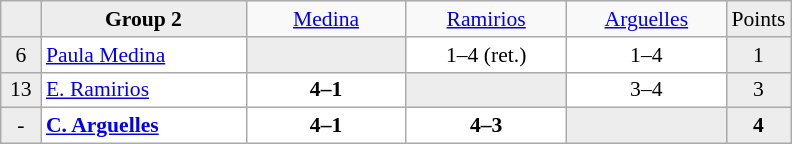<table class="wikitable" style="font-size:90%">
<tr style="text-align:center;">
<td style="background-color:#ededed;" width="20"></td>
<td style="background-color:#ededed;" width="130" style="text-align:center;"><strong>Group 2</strong></td>
<td width="100"> <a href='#'>Medina</a></td>
<td width="100"> <a href='#'>Ramirios</a></td>
<td width="100"> <a href='#'>Arguelles</a></td>
<td style="background-color:#ededed;" width="30">Points</td>
</tr>
<tr style="text-align:center;background-color:#ffffff;">
<td style="background-color:#ededed;">6</td>
<td style="text-align:left;"> <a href='#'>Paula Medina</a></td>
<td style="background-color:#ededed;"></td>
<td>1–4 (ret.)</td>
<td>1–4</td>
<td style="background-color:#ededed;">1</td>
</tr>
<tr style="text-align:center;background-color:#ffffff;">
<td style="background-color:#ededed;">13</td>
<td style="text-align:left;"> <a href='#'>E. Ramirios</a></td>
<td><strong>4–1</strong></td>
<td style="background-color:#ededed;"></td>
<td>3–4</td>
<td style="background-color:#ededed;">3</td>
</tr>
<tr style="text-align:center;background-color:#ffffff;">
<td style="background-color:#ededed;">-</td>
<td style="text-align:left;"> <strong><a href='#'>C. Arguelles</a></strong></td>
<td><strong>4–1</strong></td>
<td><strong>4–3</strong></td>
<td style="background-color:#ededed;"></td>
<td style="background-color:#ededed;"><strong>4</strong></td>
</tr>
</table>
